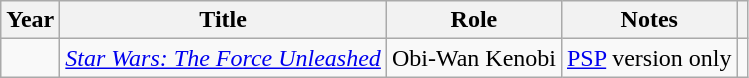<table class="wikitable plainrowheaders">
<tr>
<th>Year</th>
<th>Title</th>
<th>Role</th>
<th>Notes</th>
<th></th>
</tr>
<tr>
<td></td>
<td><em><a href='#'>Star Wars: The Force Unleashed</a></em></td>
<td>Obi-Wan Kenobi</td>
<td><a href='#'>PSP</a> version only</td>
<td></td>
</tr>
</table>
